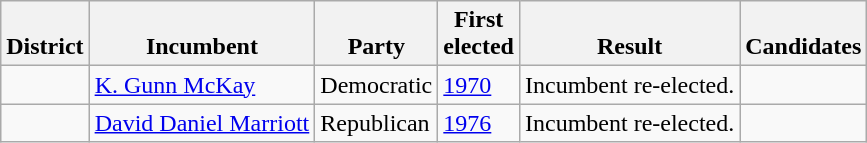<table class=wikitable>
<tr valign=bottom>
<th>District</th>
<th>Incumbent</th>
<th>Party</th>
<th>First<br>elected</th>
<th>Result</th>
<th>Candidates</th>
</tr>
<tr>
<td></td>
<td><a href='#'>K. Gunn McKay</a></td>
<td>Democratic</td>
<td><a href='#'>1970</a></td>
<td>Incumbent re-elected.</td>
<td nowrap></td>
</tr>
<tr>
<td></td>
<td><a href='#'>David Daniel Marriott</a></td>
<td>Republican</td>
<td><a href='#'>1976</a></td>
<td>Incumbent re-elected.</td>
<td nowrap></td>
</tr>
</table>
